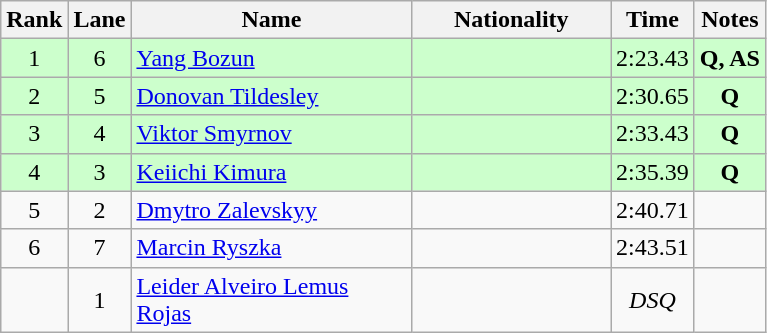<table class="wikitable sortable" style="text-align:center">
<tr>
<th>Rank</th>
<th>Lane</th>
<th style="width:180px">Name</th>
<th style="width:125px">Nationality</th>
<th>Time</th>
<th>Notes</th>
</tr>
<tr style="background:#cfc;">
<td>1</td>
<td>6</td>
<td style="text-align:left;"><a href='#'>Yang Bozun</a></td>
<td style="text-align:left;"></td>
<td>2:23.43</td>
<td><strong>Q, AS</strong></td>
</tr>
<tr style="background:#cfc;">
<td>2</td>
<td>5</td>
<td style="text-align:left;"><a href='#'>Donovan Tildesley</a></td>
<td style="text-align:left;"></td>
<td>2:30.65</td>
<td><strong>Q</strong></td>
</tr>
<tr style="background:#cfc;">
<td>3</td>
<td>4</td>
<td style="text-align:left;"><a href='#'>Viktor Smyrnov</a></td>
<td style="text-align:left;"></td>
<td>2:33.43</td>
<td><strong>Q</strong></td>
</tr>
<tr style="background:#cfc;">
<td>4</td>
<td>3</td>
<td style="text-align:left;"><a href='#'>Keiichi Kimura</a></td>
<td style="text-align:left;"></td>
<td>2:35.39</td>
<td><strong>Q</strong></td>
</tr>
<tr>
<td>5</td>
<td>2</td>
<td style="text-align:left;"><a href='#'>Dmytro Zalevskyy</a></td>
<td style="text-align:left;"></td>
<td>2:40.71</td>
<td></td>
</tr>
<tr>
<td>6</td>
<td>7</td>
<td style="text-align:left;"><a href='#'>Marcin Ryszka</a></td>
<td style="text-align:left;"></td>
<td>2:43.51</td>
<td></td>
</tr>
<tr>
<td></td>
<td>1</td>
<td style="text-align:left;"><a href='#'>Leider Alveiro Lemus Rojas</a></td>
<td style="text-align:left;"></td>
<td><em>DSQ</em></td>
<td></td>
</tr>
</table>
